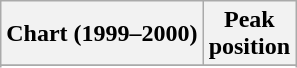<table class="wikitable sortable plainrowheaders" style="text-align:center">
<tr>
<th scope="col">Chart (1999–2000)</th>
<th scope="col">Peak<br>position</th>
</tr>
<tr>
</tr>
<tr>
</tr>
<tr>
</tr>
<tr>
</tr>
<tr>
</tr>
<tr>
</tr>
<tr>
</tr>
</table>
